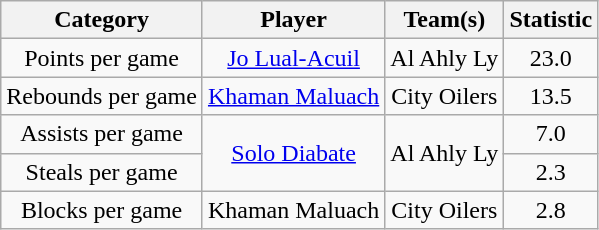<table class="wikitable" style="text-align:center">
<tr>
<th>Category</th>
<th>Player</th>
<th>Team(s)</th>
<th>Statistic</th>
</tr>
<tr>
<td>Points per game</td>
<td><a href='#'>Jo Lual-Acuil</a></td>
<td>Al Ahly Ly</td>
<td>23.0</td>
</tr>
<tr>
<td>Rebounds per game</td>
<td><a href='#'>Khaman Maluach</a></td>
<td>City Oilers</td>
<td>13.5</td>
</tr>
<tr>
<td>Assists per game</td>
<td rowspan="2"><a href='#'>Solo Diabate</a></td>
<td rowspan="2">Al Ahly Ly</td>
<td>7.0</td>
</tr>
<tr>
<td>Steals per game</td>
<td>2.3</td>
</tr>
<tr>
<td>Blocks per game</td>
<td>Khaman Maluach</td>
<td>City Oilers</td>
<td>2.8</td>
</tr>
</table>
